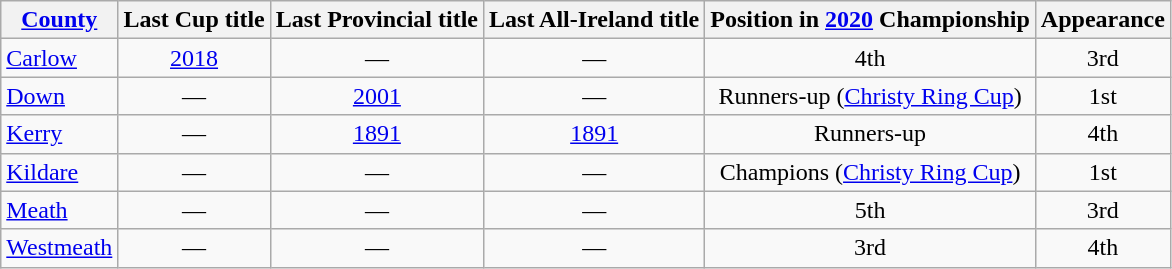<table class="wikitable sortable" style="text-align:center">
<tr>
<th><a href='#'>County</a></th>
<th>Last Cup title</th>
<th>Last Provincial title</th>
<th>Last All-Ireland title</th>
<th>Position in <a href='#'>2020</a> Championship</th>
<th>Appearance</th>
</tr>
<tr>
<td style="text-align:left"> <a href='#'>Carlow</a></td>
<td><a href='#'>2018</a></td>
<td>—</td>
<td>—</td>
<td>4th</td>
<td>3rd</td>
</tr>
<tr>
<td style="text-align:left"> <a href='#'>Down</a></td>
<td>—</td>
<td><a href='#'>2001</a></td>
<td>—</td>
<td>Runners-up (<a href='#'>Christy Ring Cup</a>)</td>
<td>1st</td>
</tr>
<tr>
<td style="text-align:left"> <a href='#'>Kerry</a></td>
<td>—</td>
<td><a href='#'>1891</a></td>
<td><a href='#'>1891</a></td>
<td>Runners-up</td>
<td>4th</td>
</tr>
<tr>
<td style="text-align:left"> <a href='#'>Kildare</a></td>
<td>—</td>
<td>—</td>
<td>—</td>
<td>Champions (<a href='#'>Christy Ring Cup</a>)</td>
<td>1st</td>
</tr>
<tr>
<td style="text-align:left"> <a href='#'>Meath</a></td>
<td>—</td>
<td>—</td>
<td>—</td>
<td>5th</td>
<td>3rd</td>
</tr>
<tr>
<td style="text-align:left"> <a href='#'>Westmeath</a></td>
<td>—</td>
<td>—</td>
<td>—</td>
<td>3rd</td>
<td>4th</td>
</tr>
</table>
